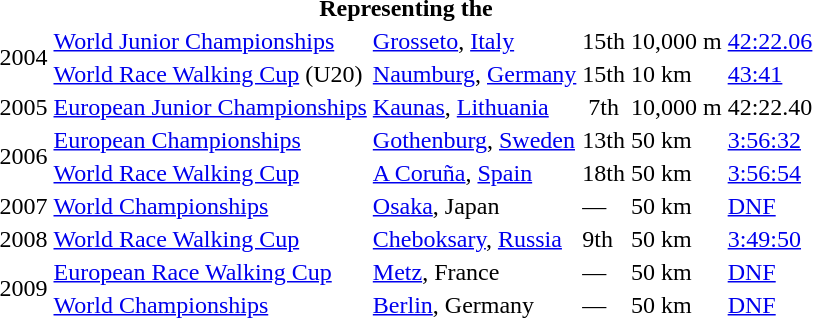<table>
<tr>
<th colspan="6">Representing the </th>
</tr>
<tr>
<td rowspan=2>2004</td>
<td><a href='#'>World Junior Championships</a></td>
<td><a href='#'>Grosseto</a>, <a href='#'>Italy</a></td>
<td align="center">15th</td>
<td>10,000 m</td>
<td><a href='#'>42:22.06</a></td>
</tr>
<tr>
<td><a href='#'>World Race Walking Cup</a> (U20)</td>
<td><a href='#'>Naumburg</a>, <a href='#'>Germany</a></td>
<td>15th</td>
<td>10 km</td>
<td><a href='#'>43:41</a></td>
</tr>
<tr>
<td>2005</td>
<td><a href='#'>European Junior Championships</a></td>
<td><a href='#'>Kaunas</a>, <a href='#'>Lithuania</a></td>
<td align="center">7th</td>
<td>10,000 m</td>
<td>42:22.40</td>
</tr>
<tr>
<td rowspan=2>2006</td>
<td><a href='#'>European Championships</a></td>
<td><a href='#'>Gothenburg</a>, <a href='#'>Sweden</a></td>
<td>13th</td>
<td>50 km</td>
<td><a href='#'>3:56:32</a></td>
</tr>
<tr>
<td><a href='#'>World Race Walking Cup</a></td>
<td><a href='#'>A Coruña</a>, <a href='#'>Spain</a></td>
<td>18th</td>
<td>50 km</td>
<td><a href='#'>3:56:54</a></td>
</tr>
<tr>
<td>2007</td>
<td><a href='#'>World Championships</a></td>
<td><a href='#'>Osaka</a>, Japan</td>
<td>—</td>
<td>50 km</td>
<td><a href='#'>DNF</a></td>
</tr>
<tr>
<td>2008</td>
<td><a href='#'>World Race Walking Cup</a></td>
<td><a href='#'>Cheboksary</a>, <a href='#'>Russia</a></td>
<td>9th</td>
<td>50 km</td>
<td><a href='#'>3:49:50</a></td>
</tr>
<tr>
<td rowspan=2>2009</td>
<td><a href='#'>European Race Walking Cup</a></td>
<td><a href='#'>Metz</a>, France</td>
<td>—</td>
<td>50 km</td>
<td><a href='#'>DNF</a></td>
</tr>
<tr>
<td><a href='#'>World Championships</a></td>
<td><a href='#'>Berlin</a>, Germany</td>
<td>—</td>
<td>50 km</td>
<td><a href='#'>DNF</a></td>
</tr>
</table>
